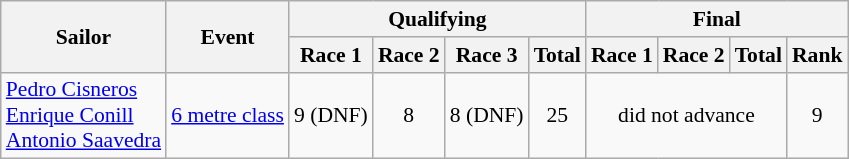<table class=wikitable style="font-size:90%">
<tr>
<th rowspan=2>Sailor</th>
<th rowspan=2>Event</th>
<th colspan=4>Qualifying</th>
<th colspan=4>Final</th>
</tr>
<tr>
<th>Race 1</th>
<th>Race 2</th>
<th>Race 3</th>
<th>Total</th>
<th>Race 1</th>
<th>Race 2</th>
<th>Total</th>
<th>Rank</th>
</tr>
<tr>
<td><a href='#'>Pedro Cisneros</a> <br> <a href='#'>Enrique Conill</a> <br> <a href='#'>Antonio Saavedra</a></td>
<td><a href='#'>6 metre class</a></td>
<td align=center>9 (DNF)</td>
<td align=center>8</td>
<td align=center>8 (DNF)</td>
<td align=center>25</td>
<td align=center colspan=3>did not advance</td>
<td align=center>9</td>
</tr>
</table>
